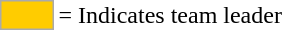<table>
<tr>
<td style="background-color:#FFCC00; border:1px solid #aaaaaa; width:2em;"></td>
<td>= Indicates team leader</td>
</tr>
</table>
